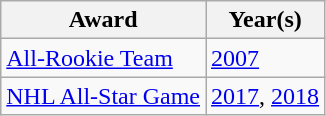<table class="wikitable">
<tr>
<th>Award</th>
<th>Year(s)</th>
</tr>
<tr>
<td><a href='#'>All-Rookie Team</a></td>
<td><a href='#'>2007</a></td>
</tr>
<tr>
<td><a href='#'>NHL All-Star Game</a></td>
<td><a href='#'>2017</a>, <a href='#'>2018</a></td>
</tr>
</table>
